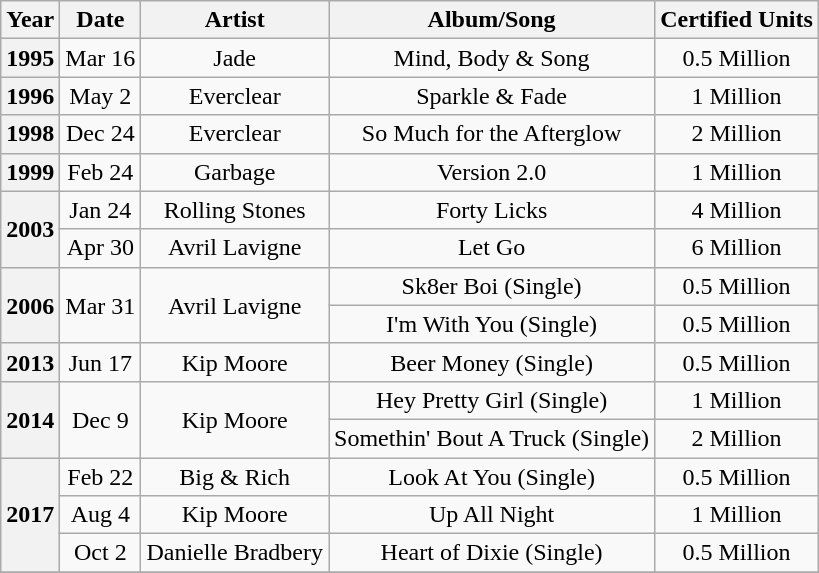<table class="wikitable" style="text-align:center;">
<tr>
<th>Year</th>
<th>Date</th>
<th>Artist</th>
<th>Album/Song</th>
<th>Certified Units</th>
</tr>
<tr>
<th rowspan="1">1995</th>
<td>Mar 16</td>
<td>Jade</td>
<td>Mind, Body & Song</td>
<td>0.5 Million</td>
</tr>
<tr>
<th rowspan="1">1996</th>
<td>May 2</td>
<td>Everclear</td>
<td>Sparkle & Fade</td>
<td>1 Million</td>
</tr>
<tr>
<th rowspan="1">1998</th>
<td>Dec 24</td>
<td>Everclear</td>
<td>So Much for the Afterglow</td>
<td>2 Million</td>
</tr>
<tr>
<th rowspan="1">1999</th>
<td>Feb 24</td>
<td>Garbage</td>
<td>Version 2.0</td>
<td>1 Million</td>
</tr>
<tr>
<th rowspan="2">2003</th>
<td>Jan 24</td>
<td>Rolling Stones</td>
<td>Forty Licks</td>
<td>4 Million</td>
</tr>
<tr>
<td>Apr 30</td>
<td>Avril Lavigne</td>
<td>Let Go</td>
<td>6 Million</td>
</tr>
<tr>
<th rowspan="2">2006</th>
<td rowspan="2">Mar 31</td>
<td rowspan="2">Avril Lavigne</td>
<td>Sk8er Boi (Single)</td>
<td>0.5 Million</td>
</tr>
<tr>
<td>I'm With You (Single)</td>
<td>0.5 Million</td>
</tr>
<tr>
<th rowspan="1">2013</th>
<td>Jun 17</td>
<td>Kip Moore</td>
<td>Beer Money (Single)</td>
<td>0.5 Million</td>
</tr>
<tr>
<th rowspan="2">2014</th>
<td rowspan="2">Dec 9</td>
<td rowspan="2">Kip Moore</td>
<td>Hey Pretty Girl (Single)</td>
<td>1 Million</td>
</tr>
<tr>
<td>Somethin' Bout A Truck (Single)</td>
<td>2 Million</td>
</tr>
<tr>
<th rowspan="3">2017</th>
<td>Feb 22</td>
<td>Big & Rich</td>
<td>Look At You (Single)</td>
<td>0.5 Million</td>
</tr>
<tr>
<td>Aug 4</td>
<td>Kip Moore</td>
<td>Up All Night</td>
<td>1 Million</td>
</tr>
<tr>
<td>Oct 2</td>
<td>Danielle Bradbery</td>
<td>Heart of Dixie (Single)</td>
<td>0.5 Million</td>
</tr>
<tr>
</tr>
</table>
